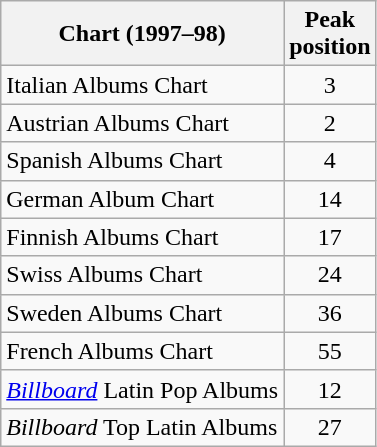<table class="wikitable">
<tr>
<th align="center">Chart (1997–98)</th>
<th align="center">Peak<br>position</th>
</tr>
<tr>
<td align="left">Italian Albums Chart</td>
<td align="center">3</td>
</tr>
<tr>
<td align="left">Austrian Albums Chart</td>
<td align="center">2</td>
</tr>
<tr>
<td align="left">Spanish Albums Chart</td>
<td align="center">4</td>
</tr>
<tr>
<td align="left">German Album Chart</td>
<td align="center">14</td>
</tr>
<tr>
<td align="left">Finnish Albums Chart</td>
<td align="center">17</td>
</tr>
<tr>
<td align="left">Swiss Albums Chart</td>
<td align="center">24</td>
</tr>
<tr>
<td align="left">Sweden Albums Chart</td>
<td align="center">36</td>
</tr>
<tr>
<td align="left">French Albums Chart</td>
<td align="center">55</td>
</tr>
<tr>
<td align="left"><em><a href='#'>Billboard</a></em> Latin Pop Albums</td>
<td align="center">12</td>
</tr>
<tr>
<td align="left"><em>Billboard</em> Top Latin Albums</td>
<td align="center">27</td>
</tr>
</table>
